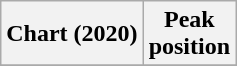<table class="wikitable plainrowheaders" style="text-align:center">
<tr>
<th scope="col">Chart (2020)</th>
<th scope="col">Peak<br> position</th>
</tr>
<tr>
</tr>
</table>
